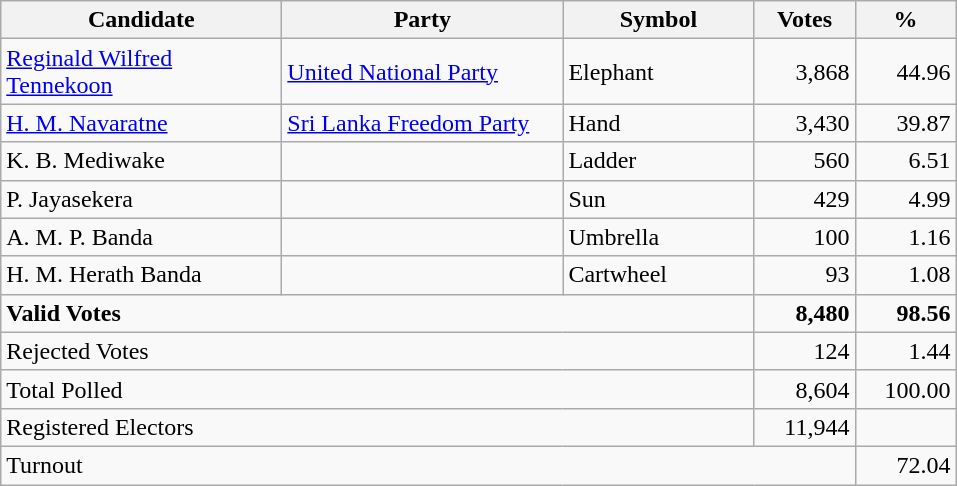<table class="wikitable" border="1" style="text-align:right;">
<tr>
<th align=left width="180">Candidate</th>
<th align=left width="180">Party</th>
<th align=left width="120">Symbol</th>
<th align=left width="60">Votes</th>
<th align=left width="60">%</th>
</tr>
<tr>
<td align=left><a href='#'>Reginald Wilfred Tennekoon</a></td>
<td align=left><a href='#'>United National Party</a></td>
<td align=left>Elephant</td>
<td align=right>3,868</td>
<td align=right>44.96</td>
</tr>
<tr>
<td align=left><a href='#'>H. M. Navaratne</a></td>
<td align=left><a href='#'>Sri Lanka Freedom Party</a></td>
<td align=left>Hand</td>
<td align=right>3,430</td>
<td align=right>39.87</td>
</tr>
<tr>
<td align=left>K. B. Mediwake</td>
<td align=left></td>
<td align=left>Ladder</td>
<td align=right>560</td>
<td align=right>6.51</td>
</tr>
<tr>
<td align=left>P. Jayasekera</td>
<td align=left></td>
<td align=left>Sun</td>
<td align=right>429</td>
<td align=right>4.99</td>
</tr>
<tr>
<td align=left>A. M. P. Banda</td>
<td align=left></td>
<td align=left>Umbrella</td>
<td align=right>100</td>
<td align=right>1.16</td>
</tr>
<tr>
<td align=left>H. M. Herath Banda</td>
<td align=left></td>
<td align=left>Cartwheel</td>
<td align=right>93</td>
<td align=right>1.08</td>
</tr>
<tr>
<td align=left colspan=3><strong>Valid Votes</strong></td>
<td align=right><strong>8,480</strong></td>
<td align=right><strong>98.56</strong></td>
</tr>
<tr>
<td align=left colspan=3>Rejected Votes</td>
<td align=right>124</td>
<td align=right>1.44</td>
</tr>
<tr>
<td align=left colspan=3>Total Polled</td>
<td align=right>8,604</td>
<td align=right>100.00</td>
</tr>
<tr>
<td align=left colspan=3>Registered Electors</td>
<td align=right>11,944</td>
<td></td>
</tr>
<tr>
<td align=left colspan=4>Turnout</td>
<td align=right>72.04</td>
</tr>
</table>
